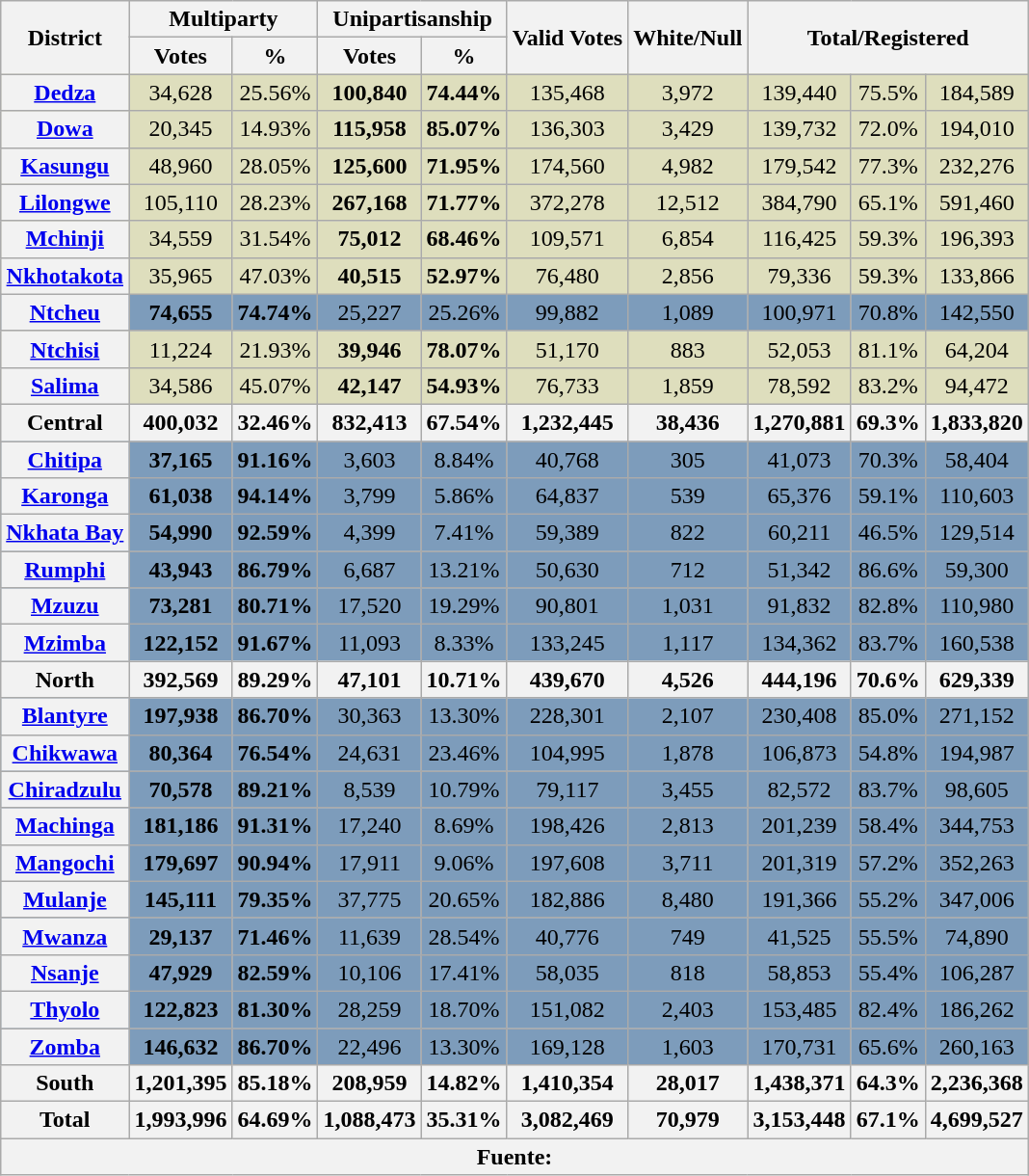<table class="wikitable" style="text-align: center;">
<tr>
<th rowspan=2>District</th>
<th colspan=2>Multiparty</th>
<th colspan=2>Unipartisanship</th>
<th rowspan=2>Valid Votes</th>
<th rowspan=2>White/Null</th>
<th colspan=3 rowspan=2>Total/Registered</th>
</tr>
<tr>
<th>Votes</th>
<th>%</th>
<th>Votes</th>
<th>%</th>
</tr>
<tr bgcolor=#dedebd>
<th><a href='#'>Dedza</a></th>
<td>34,628</td>
<td>25.56%</td>
<td><strong>100,840</strong></td>
<td><strong>74.44%</strong></td>
<td>135,468</td>
<td>3,972</td>
<td>139,440</td>
<td>75.5%</td>
<td>184,589</td>
</tr>
<tr bgcolor=#dedebd>
<th><a href='#'>Dowa</a></th>
<td>20,345</td>
<td>14.93%</td>
<td><strong>115,958</strong></td>
<td><strong>85.07%</strong></td>
<td>136,303</td>
<td>3,429</td>
<td>139,732</td>
<td>72.0%</td>
<td>194,010</td>
</tr>
<tr bgcolor=#dedebd>
<th><a href='#'>Kasungu</a></th>
<td>48,960</td>
<td>28.05%</td>
<td><strong>125,600</strong></td>
<td><strong>71.95%</strong></td>
<td>174,560</td>
<td>4,982</td>
<td>179,542</td>
<td>77.3%</td>
<td>232,276</td>
</tr>
<tr bgcolor=#dedebd>
<th><a href='#'>Lilongwe</a></th>
<td>105,110</td>
<td>28.23%</td>
<td><strong>267,168</strong></td>
<td><strong>71.77%</strong></td>
<td>372,278</td>
<td>12,512</td>
<td>384,790</td>
<td>65.1%</td>
<td>591,460</td>
</tr>
<tr bgcolor=#dedebd>
<th><a href='#'>Mchinji</a></th>
<td>34,559</td>
<td>31.54%</td>
<td><strong>75,012</strong></td>
<td><strong>68.46%</strong></td>
<td>109,571</td>
<td>6,854</td>
<td>116,425</td>
<td>59.3%</td>
<td>196,393</td>
</tr>
<tr bgcolor=#dedebd>
<th><a href='#'>Nkhotakota</a></th>
<td>35,965</td>
<td>47.03%</td>
<td><strong>40,515</strong></td>
<td><strong>52.97%</strong></td>
<td>76,480</td>
<td>2,856</td>
<td>79,336</td>
<td>59.3%</td>
<td>133,866</td>
</tr>
<tr bgcolor=#7d9cbb>
<th><a href='#'>Ntcheu</a></th>
<td><strong>74,655</strong></td>
<td><strong>74.74%</strong></td>
<td>25,227</td>
<td>25.26%</td>
<td>99,882</td>
<td>1,089</td>
<td>100,971</td>
<td>70.8%</td>
<td>142,550</td>
</tr>
<tr bgcolor=#dedebd>
<th><a href='#'>Ntchisi</a></th>
<td>11,224</td>
<td>21.93%</td>
<td><strong>39,946</strong></td>
<td><strong>78.07%</strong></td>
<td>51,170</td>
<td>883</td>
<td>52,053</td>
<td>81.1%</td>
<td>64,204</td>
</tr>
<tr bgcolor=#dedebd>
<th><a href='#'>Salima</a></th>
<td>34,586</td>
<td>45.07%</td>
<td><strong>42,147</strong></td>
<td><strong>54.93%</strong></td>
<td>76,733</td>
<td>1,859</td>
<td>78,592</td>
<td>83.2%</td>
<td>94,472</td>
</tr>
<tr>
<th>Central</th>
<th>400,032</th>
<th>32.46%</th>
<th>832,413</th>
<th>67.54%</th>
<th>1,232,445</th>
<th>38,436</th>
<th>1,270,881</th>
<th>69.3%</th>
<th>1,833,820</th>
</tr>
<tr bgcolor=#7d9cbb>
<th><a href='#'>Chitipa</a></th>
<td><strong>37,165</strong></td>
<td><strong>91.16%</strong></td>
<td>3,603</td>
<td>8.84%</td>
<td>40,768</td>
<td>305</td>
<td>41,073</td>
<td>70.3%</td>
<td>58,404</td>
</tr>
<tr bgcolor=#7d9cbb>
<th><a href='#'>Karonga</a></th>
<td><strong>61,038</strong></td>
<td><strong>94.14%</strong></td>
<td>3,799</td>
<td>5.86%</td>
<td>64,837</td>
<td>539</td>
<td>65,376</td>
<td>59.1%</td>
<td>110,603</td>
</tr>
<tr bgcolor=#7d9cbb>
<th><a href='#'>Nkhata Bay</a></th>
<td><strong>54,990</strong></td>
<td><strong>92.59%</strong></td>
<td>4,399</td>
<td>7.41%</td>
<td>59,389</td>
<td>822</td>
<td>60,211</td>
<td>46.5%</td>
<td>129,514</td>
</tr>
<tr bgcolor=#7d9cbb>
<th><a href='#'>Rumphi</a></th>
<td><strong>43,943</strong></td>
<td><strong>86.79%</strong></td>
<td>6,687</td>
<td>13.21%</td>
<td>50,630</td>
<td>712</td>
<td>51,342</td>
<td>86.6%</td>
<td>59,300</td>
</tr>
<tr bgcolor=#7d9cbb>
<th><a href='#'>Mzuzu</a></th>
<td><strong>73,281</strong></td>
<td><strong>80.71%</strong></td>
<td>17,520</td>
<td>19.29%</td>
<td>90,801</td>
<td>1,031</td>
<td>91,832</td>
<td>82.8%</td>
<td>110,980</td>
</tr>
<tr bgcolor=#7d9cbb>
<th><a href='#'>Mzimba</a></th>
<td><strong>122,152</strong></td>
<td><strong>91.67%</strong></td>
<td>11,093</td>
<td>8.33%</td>
<td>133,245</td>
<td>1,117</td>
<td>134,362</td>
<td>83.7%</td>
<td>160,538</td>
</tr>
<tr>
<th>North</th>
<th>392,569</th>
<th>89.29%</th>
<th>47,101</th>
<th>10.71%</th>
<th>439,670</th>
<th>4,526</th>
<th>444,196</th>
<th>70.6%</th>
<th>629,339</th>
</tr>
<tr bgcolor=#7d9cbb>
<th><a href='#'>Blantyre</a></th>
<td><strong>197,938</strong></td>
<td><strong>86.70%</strong></td>
<td>30,363</td>
<td>13.30%</td>
<td>228,301</td>
<td>2,107</td>
<td>230,408</td>
<td>85.0%</td>
<td>271,152</td>
</tr>
<tr bgcolor=#7d9cbb>
<th><a href='#'>Chikwawa</a></th>
<td><strong>80,364</strong></td>
<td><strong>76.54%</strong></td>
<td>24,631</td>
<td>23.46%</td>
<td>104,995</td>
<td>1,878</td>
<td>106,873</td>
<td>54.8%</td>
<td>194,987</td>
</tr>
<tr bgcolor=#7d9cbb>
<th><a href='#'>Chiradzulu</a></th>
<td><strong>70,578</strong></td>
<td><strong>89.21%</strong></td>
<td>8,539</td>
<td>10.79%</td>
<td>79,117</td>
<td>3,455</td>
<td>82,572</td>
<td>83.7%</td>
<td>98,605</td>
</tr>
<tr bgcolor=#7d9cbb>
<th><a href='#'>Machinga</a></th>
<td><strong>181,186</strong></td>
<td><strong>91.31%</strong></td>
<td>17,240</td>
<td>8.69%</td>
<td>198,426</td>
<td>2,813</td>
<td>201,239</td>
<td>58.4%</td>
<td>344,753</td>
</tr>
<tr bgcolor=#7d9cbb>
<th><a href='#'>Mangochi</a></th>
<td><strong>179,697</strong></td>
<td><strong>90.94%</strong></td>
<td>17,911</td>
<td>9.06%</td>
<td>197,608</td>
<td>3,711</td>
<td>201,319</td>
<td>57.2%</td>
<td>352,263</td>
</tr>
<tr bgcolor=#7d9cbb>
<th><a href='#'>Mulanje</a></th>
<td><strong>145,111</strong></td>
<td><strong>79.35%</strong></td>
<td>37,775</td>
<td>20.65%</td>
<td>182,886</td>
<td>8,480</td>
<td>191,366</td>
<td>55.2%</td>
<td>347,006</td>
</tr>
<tr bgcolor=#7d9cbb>
<th><a href='#'>Mwanza</a></th>
<td><strong>29,137</strong></td>
<td><strong>71.46%</strong></td>
<td>11,639</td>
<td>28.54%</td>
<td>40,776</td>
<td>749</td>
<td>41,525</td>
<td>55.5%</td>
<td>74,890</td>
</tr>
<tr bgcolor=#7d9cbb>
<th><a href='#'>Nsanje</a></th>
<td><strong>47,929</strong></td>
<td><strong>82.59%</strong></td>
<td>10,106</td>
<td>17.41%</td>
<td>58,035</td>
<td>818</td>
<td>58,853</td>
<td>55.4%</td>
<td>106,287</td>
</tr>
<tr bgcolor=#7d9cbb>
<th><a href='#'>Thyolo</a></th>
<td><strong>122,823</strong></td>
<td><strong>81.30%</strong></td>
<td>28,259</td>
<td>18.70%</td>
<td>151,082</td>
<td>2,403</td>
<td>153,485</td>
<td>82.4%</td>
<td>186,262</td>
</tr>
<tr bgcolor=#7d9cbb>
<th><a href='#'>Zomba</a></th>
<td><strong>146,632</strong></td>
<td><strong>86.70%</strong></td>
<td>22,496</td>
<td>13.30%</td>
<td>169,128</td>
<td>1,603</td>
<td>170,731</td>
<td>65.6%</td>
<td>260,163</td>
</tr>
<tr>
<th>South</th>
<th>1,201,395</th>
<th>85.18%</th>
<th>208,959</th>
<th>14.82%</th>
<th>1,410,354</th>
<th>28,017</th>
<th>1,438,371</th>
<th>64.3%</th>
<th>2,236,368</th>
</tr>
<tr>
<th>Total</th>
<th>1,993,996</th>
<th>64.69%</th>
<th>1,088,473</th>
<th>35.31%</th>
<th>3,082,469</th>
<th>70,979</th>
<th>3,153,448</th>
<th>67.1%</th>
<th>4,699,527</th>
</tr>
<tr>
<th colspan=10>Fuente: </th>
</tr>
</table>
